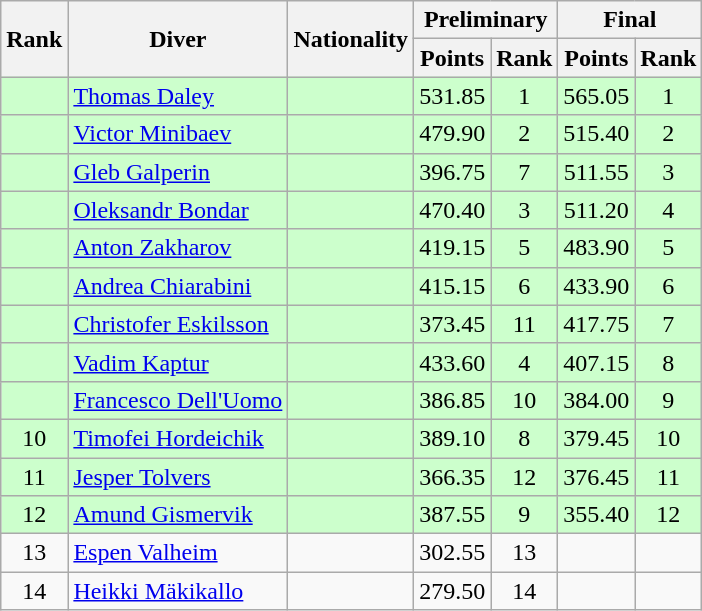<table class="wikitable" style="text-align:center">
<tr>
<th rowspan=2>Rank</th>
<th rowspan=2>Diver</th>
<th rowspan=2>Nationality</th>
<th colspan="2">Preliminary</th>
<th colspan="2">Final</th>
</tr>
<tr>
<th>Points</th>
<th>Rank</th>
<th>Points</th>
<th>Rank</th>
</tr>
<tr bgcolor=ccffcc>
<td></td>
<td align=left><a href='#'>Thomas Daley</a></td>
<td align=left></td>
<td>531.85</td>
<td>1</td>
<td>565.05</td>
<td>1</td>
</tr>
<tr bgcolor=ccffcc>
<td></td>
<td align=left><a href='#'>Victor Minibaev</a></td>
<td align=left></td>
<td>479.90</td>
<td>2</td>
<td>515.40</td>
<td>2</td>
</tr>
<tr bgcolor=ccffcc>
<td></td>
<td align=left><a href='#'>Gleb Galperin</a></td>
<td align=left></td>
<td>396.75</td>
<td>7</td>
<td>511.55</td>
<td>3</td>
</tr>
<tr bgcolor=ccffcc>
<td></td>
<td align=left><a href='#'>Oleksandr Bondar</a></td>
<td align=left></td>
<td>470.40</td>
<td>3</td>
<td>511.20</td>
<td>4</td>
</tr>
<tr bgcolor=ccffcc>
<td></td>
<td align=left><a href='#'>Anton Zakharov</a></td>
<td align=left></td>
<td>419.15</td>
<td>5</td>
<td>483.90</td>
<td>5</td>
</tr>
<tr bgcolor=ccffcc>
<td></td>
<td align=left><a href='#'>Andrea Chiarabini</a></td>
<td align=left></td>
<td>415.15</td>
<td>6</td>
<td>433.90</td>
<td>6</td>
</tr>
<tr bgcolor=ccffcc>
<td></td>
<td align=left><a href='#'>Christofer Eskilsson</a></td>
<td align=left></td>
<td>373.45</td>
<td>11</td>
<td>417.75</td>
<td>7</td>
</tr>
<tr bgcolor=ccffcc>
<td></td>
<td align=left><a href='#'>Vadim Kaptur</a></td>
<td align=left></td>
<td>433.60</td>
<td>4</td>
<td>407.15</td>
<td>8</td>
</tr>
<tr bgcolor=ccffcc>
<td></td>
<td align=left><a href='#'>Francesco Dell'Uomo</a></td>
<td align=left></td>
<td>386.85</td>
<td>10</td>
<td>384.00</td>
<td>9</td>
</tr>
<tr bgcolor=ccffcc>
<td>10</td>
<td align=left><a href='#'>Timofei Hordeichik</a></td>
<td align=left></td>
<td>389.10</td>
<td>8</td>
<td>379.45</td>
<td>10</td>
</tr>
<tr bgcolor=ccffcc>
<td>11</td>
<td align=left><a href='#'>Jesper Tolvers</a></td>
<td align=left></td>
<td>366.35</td>
<td>12</td>
<td>376.45</td>
<td>11</td>
</tr>
<tr bgcolor=ccffcc>
<td>12</td>
<td align=left><a href='#'>Amund Gismervik</a></td>
<td align=left></td>
<td>387.55</td>
<td>9</td>
<td>355.40</td>
<td>12</td>
</tr>
<tr>
<td>13</td>
<td align=left><a href='#'>Espen Valheim</a></td>
<td align=left></td>
<td>302.55</td>
<td>13</td>
<td></td>
<td></td>
</tr>
<tr>
<td>14</td>
<td align=left><a href='#'>Heikki Mäkikallo</a></td>
<td align=left></td>
<td>279.50</td>
<td>14</td>
<td></td>
<td></td>
</tr>
</table>
